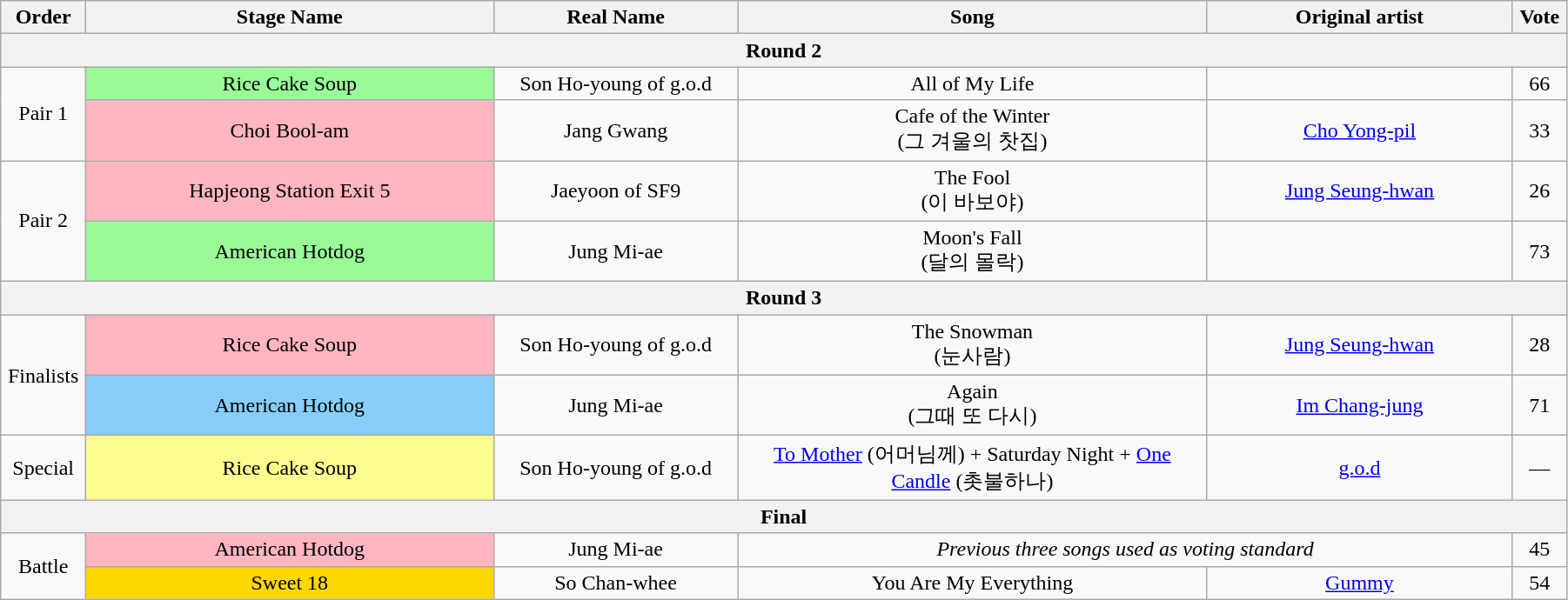<table class="wikitable" style="text-align:center; width:95%;">
<tr>
<th style="width:1%;">Order</th>
<th style="width:20%;">Stage Name</th>
<th style="width:12%;">Real Name</th>
<th style="width:23%;">Song</th>
<th style="width:15%;">Original artist</th>
<th style="width:1%;">Vote</th>
</tr>
<tr>
<th colspan=6>Round 2</th>
</tr>
<tr>
<td rowspan=2>Pair 1</td>
<td bgcolor="palegreen">Rice Cake Soup</td>
<td>Son Ho-young of g.o.d</td>
<td>All of My Life</td>
<td></td>
<td>66</td>
</tr>
<tr>
<td bgcolor="lightpink">Choi Bool-am</td>
<td>Jang Gwang</td>
<td>Cafe of the Winter<br>(그 겨울의 찻집)</td>
<td><a href='#'>Cho Yong-pil</a></td>
<td>33</td>
</tr>
<tr>
<td rowspan=2>Pair 2</td>
<td bgcolor="lightpink">Hapjeong Station Exit 5</td>
<td>Jaeyoon of SF9</td>
<td>The Fool<br>(이 바보야)</td>
<td><a href='#'>Jung Seung-hwan</a></td>
<td>26</td>
</tr>
<tr>
<td bgcolor="palegreen">American Hotdog</td>
<td>Jung Mi-ae</td>
<td>Moon's Fall<br>(달의 몰락)</td>
<td></td>
<td>73</td>
</tr>
<tr>
<th colspan=6>Round 3</th>
</tr>
<tr>
<td rowspan=2>Finalists</td>
<td bgcolor="lightpink">Rice Cake Soup</td>
<td>Son Ho-young of g.o.d</td>
<td>The Snowman<br>(눈사람)</td>
<td><a href='#'>Jung Seung-hwan</a></td>
<td>28</td>
</tr>
<tr>
<td bgcolor="lightskyblue">American Hotdog</td>
<td>Jung Mi-ae</td>
<td>Again<br>(그때 또 다시)</td>
<td><a href='#'>Im Chang-jung</a></td>
<td>71</td>
</tr>
<tr>
<td>Special</td>
<td bgcolor="#FDFC8F">Rice Cake Soup</td>
<td>Son Ho-young of g.o.d</td>
<td><a href='#'>To Mother</a> (어머님께) + Saturday Night + <a href='#'>One Candle</a> (촛불하나)</td>
<td><a href='#'>g.o.d</a></td>
<td>—</td>
</tr>
<tr>
<th colspan=6>Final</th>
</tr>
<tr>
<td rowspan=2>Battle</td>
<td bgcolor="lightpink">American Hotdog</td>
<td>Jung Mi-ae</td>
<td colspan=2><em>Previous three songs used as voting standard</em></td>
<td>45</td>
</tr>
<tr>
<td bgcolor="gold">Sweet 18</td>
<td>So Chan-whee</td>
<td>You Are My Everything</td>
<td><a href='#'>Gummy</a></td>
<td>54</td>
</tr>
</table>
